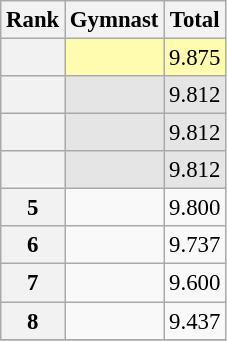<table class="wikitable sortable" style="text-align:center; font-size:95%">
<tr>
<th scope=col>Rank</th>
<th scope=col>Gymnast</th>
<th scope=col>Total</th>
</tr>
<tr bgcolor=fffcaf>
<th scope=row style="text-align:center"></th>
<td align=left></td>
<td>9.875</td>
</tr>
<tr bgcolor=e5e5e5>
<th scope=row style="text-align:center"></th>
<td align=left></td>
<td>9.812</td>
</tr>
<tr bgcolor=e5e5e5>
<th scope=row style="text-align:center"></th>
<td align=left></td>
<td>9.812</td>
</tr>
<tr bgcolor=e5e5e5>
<th scope=row style="text-align:center"></th>
<td align=left></td>
<td>9.812</td>
</tr>
<tr>
<th scope=row style="text-align:center">5</th>
<td align=left></td>
<td>9.800</td>
</tr>
<tr>
<th scope=row style="text-align:center">6</th>
<td align=left></td>
<td>9.737</td>
</tr>
<tr>
<th scope=row style="text-align:center">7</th>
<td align=left></td>
<td>9.600</td>
</tr>
<tr>
<th scope=row style="text-align:center">8</th>
<td align=left></td>
<td>9.437</td>
</tr>
<tr>
</tr>
</table>
